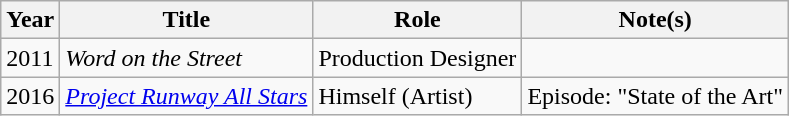<table class="wikitable">
<tr>
<th>Year</th>
<th>Title</th>
<th>Role</th>
<th>Note(s)</th>
</tr>
<tr>
<td>2011</td>
<td><em>Word on the Street</em></td>
<td>Production Designer</td>
<td></td>
</tr>
<tr>
<td>2016</td>
<td><em><a href='#'>Project Runway All Stars</a></em></td>
<td>Himself (Artist)</td>
<td>Episode: "State of the Art"</td>
</tr>
</table>
